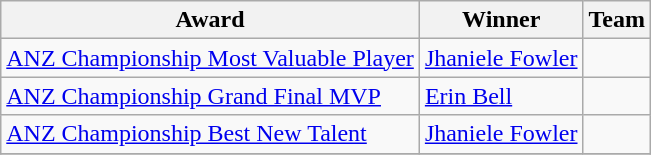<table class="wikitable collapsible">
<tr>
<th>Award</th>
<th>Winner</th>
<th>Team</th>
</tr>
<tr>
<td><a href='#'>ANZ Championship Most Valuable Player</a></td>
<td> <a href='#'>Jhaniele Fowler</a></td>
<td></td>
</tr>
<tr>
<td><a href='#'>ANZ Championship Grand Final MVP</a></td>
<td> <a href='#'>Erin Bell</a></td>
<td></td>
</tr>
<tr>
<td><a href='#'>ANZ Championship Best New Talent</a></td>
<td> <a href='#'>Jhaniele Fowler</a></td>
<td></td>
</tr>
<tr>
</tr>
</table>
